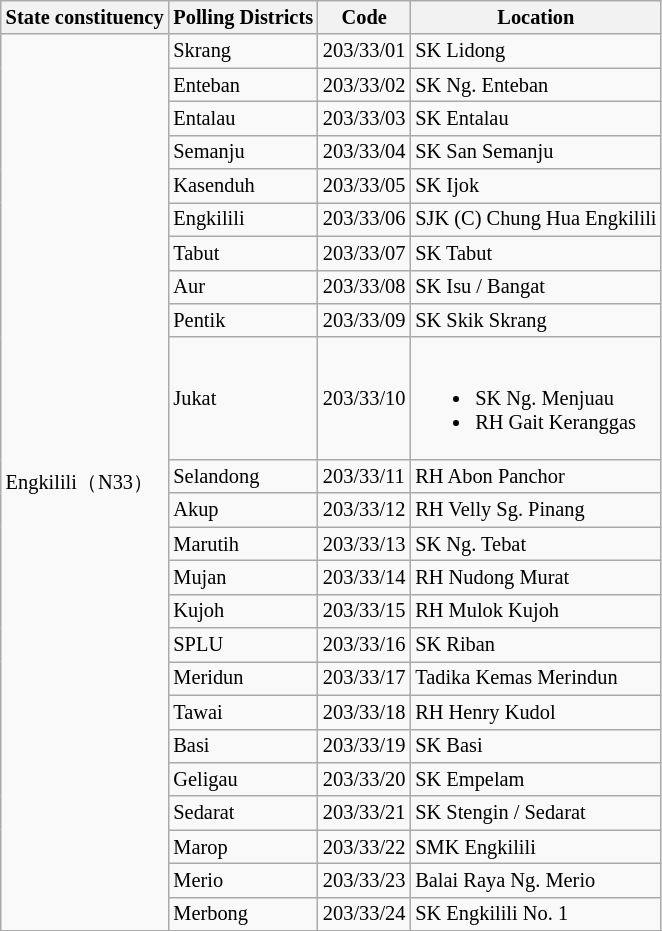<table class="wikitable sortable mw-collapsible" style="white-space:nowrap;font-size:85%">
<tr>
<th>State constituency</th>
<th>Polling Districts</th>
<th>Code</th>
<th>Location</th>
</tr>
<tr>
<td rowspan="24">Engkilili（N33）</td>
<td>Skrang</td>
<td>203/33/01</td>
<td>SK Lidong</td>
</tr>
<tr>
<td>Enteban</td>
<td>203/33/02</td>
<td>SK Ng. Enteban</td>
</tr>
<tr>
<td>Entalau</td>
<td>203/33/03</td>
<td>SK Entalau</td>
</tr>
<tr>
<td>Semanju</td>
<td>203/33/04</td>
<td>SK San Semanju</td>
</tr>
<tr>
<td>Kasenduh</td>
<td>203/33/05</td>
<td>SK Ijok</td>
</tr>
<tr>
<td>Engkilili</td>
<td>203/33/06</td>
<td>SJK (C) Chung Hua Engkilili</td>
</tr>
<tr>
<td>Tabut</td>
<td>203/33/07</td>
<td>SK Tabut</td>
</tr>
<tr>
<td>Aur</td>
<td>203/33/08</td>
<td>SK Isu / Bangat</td>
</tr>
<tr>
<td>Pentik</td>
<td>203/33/09</td>
<td>SK Skik Skrang</td>
</tr>
<tr>
<td>Jukat</td>
<td>203/33/10</td>
<td><br><ul><li>SK Ng. Menjuau</li><li>RH Gait Keranggas</li></ul></td>
</tr>
<tr>
<td>Selandong</td>
<td>203/33/11</td>
<td>RH Abon Panchor</td>
</tr>
<tr>
<td>Akup</td>
<td>203/33/12</td>
<td>RH Velly Sg. Pinang</td>
</tr>
<tr>
<td>Marutih</td>
<td>203/33/13</td>
<td>SK Ng. Tebat</td>
</tr>
<tr>
<td>Mujan</td>
<td>203/33/14</td>
<td>RH Nudong Murat</td>
</tr>
<tr>
<td>Kujoh</td>
<td>203/33/15</td>
<td>RH Mulok Kujoh</td>
</tr>
<tr>
<td>SPLU</td>
<td>203/33/16</td>
<td>SK Riban</td>
</tr>
<tr>
<td>Meridun</td>
<td>203/33/17</td>
<td>Tadika Kemas Merindun</td>
</tr>
<tr>
<td>Tawai</td>
<td>203/33/18</td>
<td>RH Henry Kudol</td>
</tr>
<tr>
<td>Basi</td>
<td>203/33/19</td>
<td>SK Basi</td>
</tr>
<tr>
<td>Geligau</td>
<td>203/33/20</td>
<td>SK Empelam</td>
</tr>
<tr>
<td>Sedarat</td>
<td>203/33/21</td>
<td>SK Stengin / Sedarat</td>
</tr>
<tr>
<td>Marop</td>
<td>203/33/22</td>
<td>SMK Engkilili</td>
</tr>
<tr>
<td>Merio</td>
<td>203/33/23</td>
<td>Balai Raya Ng. Merio</td>
</tr>
<tr>
<td>Merbong</td>
<td>203/33/24</td>
<td>SK Engkilili No. 1</td>
</tr>
<tr>
</tr>
</table>
